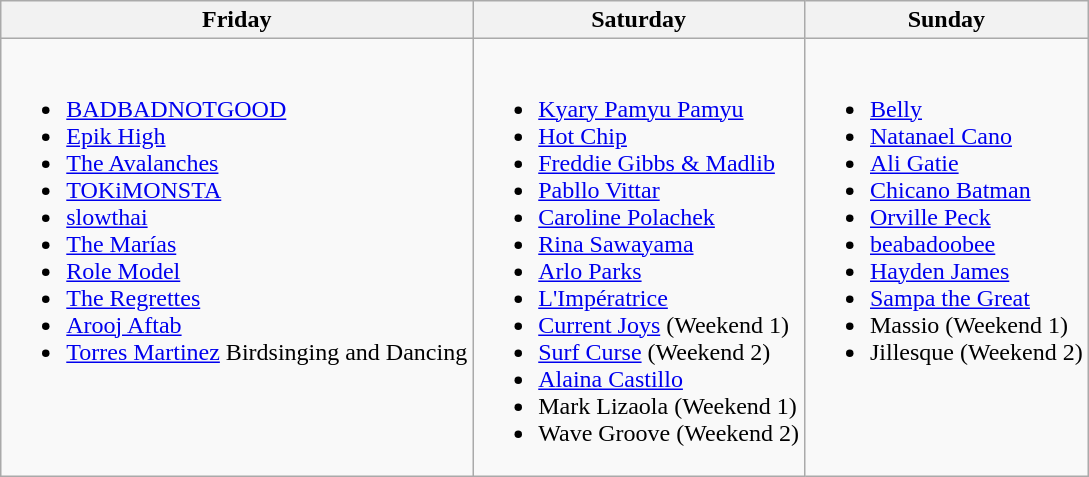<table class="wikitable">
<tr>
<th>Friday</th>
<th>Saturday</th>
<th>Sunday</th>
</tr>
<tr valign="top">
<td><br><ul><li><a href='#'>BADBADNOTGOOD</a></li><li><a href='#'>Epik High</a></li><li><a href='#'>The Avalanches</a></li><li><a href='#'>TOKiMONSTA</a></li><li><a href='#'>slowthai</a></li><li><a href='#'>The Marías</a></li><li><a href='#'>Role Model</a></li><li><a href='#'>The Regrettes</a></li><li><a href='#'>Arooj Aftab</a></li><li><a href='#'>Torres Martinez</a> Birdsinging and Dancing</li></ul></td>
<td><br><ul><li><a href='#'>Kyary Pamyu Pamyu</a></li><li><a href='#'>Hot Chip</a></li><li><a href='#'>Freddie Gibbs & Madlib</a></li><li><a href='#'>Pabllo Vittar</a></li><li><a href='#'>Caroline Polachek</a></li><li><a href='#'>Rina Sawayama</a></li><li><a href='#'>Arlo Parks</a></li><li><a href='#'>L'Impératrice</a></li><li><a href='#'>Current Joys</a> (Weekend 1)</li><li><a href='#'>Surf Curse</a> (Weekend 2)</li><li><a href='#'>Alaina Castillo</a></li><li>Mark Lizaola (Weekend 1)</li><li>Wave Groove (Weekend 2)</li></ul></td>
<td><br><ul><li><a href='#'>Belly</a></li><li><a href='#'>Natanael Cano</a></li><li><a href='#'>Ali Gatie</a></li><li><a href='#'>Chicano Batman</a></li><li><a href='#'>Orville Peck</a></li><li><a href='#'>beabadoobee</a></li><li><a href='#'>Hayden James</a></li><li><a href='#'>Sampa the Great</a></li><li>Massio (Weekend 1)</li><li>Jillesque (Weekend 2)</li></ul></td>
</tr>
</table>
